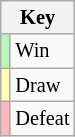<table class="wikitable" style="font-size: 85%">
<tr>
<th colspan="2">Key</th>
</tr>
<tr>
<td bgcolor=#BBF3BB></td>
<td>Win</td>
</tr>
<tr>
<td bgcolor=#FFFFBB></td>
<td>Draw</td>
</tr>
<tr>
<td bgcolor=#FFBBBB></td>
<td>Defeat</td>
</tr>
</table>
